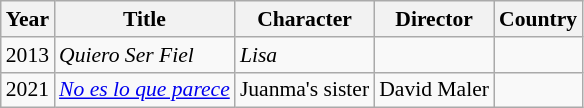<table class="wikitable" style="font-size: 90%;">
<tr>
<th>Year</th>
<th>Title</th>
<th>Character</th>
<th>Director</th>
<th>Country</th>
</tr>
<tr>
<td>2013</td>
<td><em>Quiero Ser Fiel</em></td>
<td><em>Lisa</em></td>
<td></td>
<td></td>
</tr>
<tr>
<td>2021</td>
<td><em><a href='#'>No es lo que parece</a></em></td>
<td>Juanma's sister</td>
<td>David Maler</td>
<td></td>
</tr>
</table>
